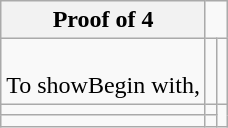<table class="wikitable collapsible collapsed">
<tr>
<th>Proof of 4</th>
</tr>
<tr>
<td><br>To showBegin with,</td>
<td></td>
<td></td>
</tr>
<tr>
<td></td>
<td></td>
</tr>
<tr>
<td></td>
<td></td>
</tr>
</table>
